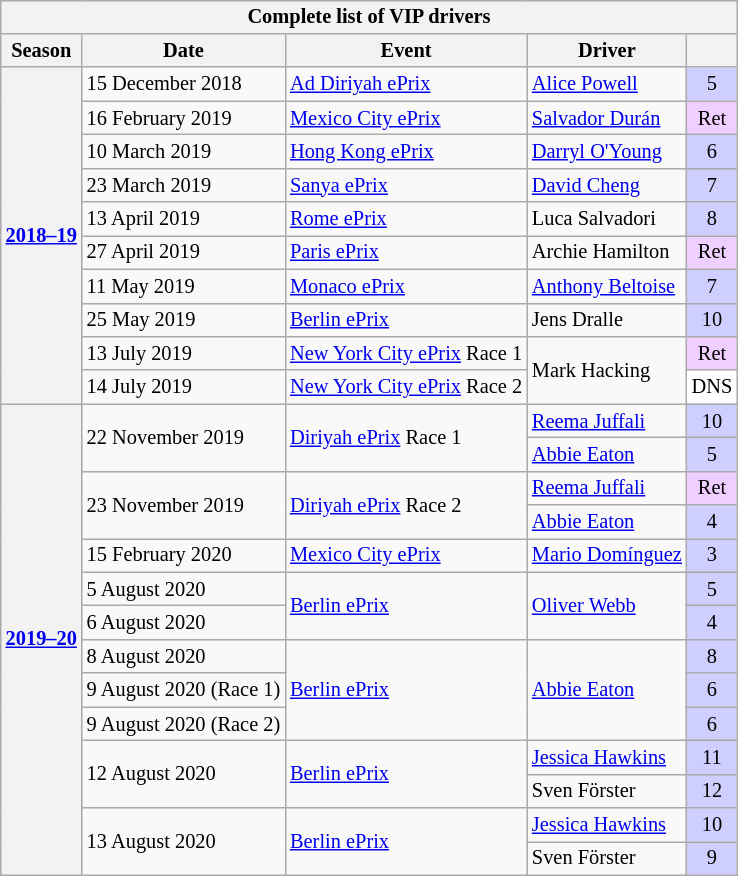<table class="wikitable collapsible collapsed" style="font-size:85%; display: inline-table;">
<tr>
<th colspan=5>Complete list of VIP drivers</th>
</tr>
<tr>
<th>Season</th>
<th>Date</th>
<th>Event</th>
<th>Driver</th>
<th></th>
</tr>
<tr>
<th rowspan=10><a href='#'>2018–19</a></th>
<td>15 December 2018</td>
<td><a href='#'>Ad Diriyah ePrix</a></td>
<td> <a href='#'>Alice Powell</a></td>
<td style="background:#cfcfff; text-align:center;">5</td>
</tr>
<tr>
<td>16 February 2019</td>
<td><a href='#'>Mexico City ePrix</a></td>
<td> <a href='#'>Salvador Durán</a></td>
<td style="background:#efcfff; text-align:center;">Ret</td>
</tr>
<tr>
<td>10 March 2019</td>
<td><a href='#'>Hong Kong ePrix</a></td>
<td> <a href='#'>Darryl O'Young</a></td>
<td style="background:#cfcfff; text-align:center;">6</td>
</tr>
<tr>
<td>23 March 2019</td>
<td><a href='#'>Sanya ePrix</a></td>
<td> <a href='#'>David Cheng</a></td>
<td style="background:#cfcfff; text-align:center;">7</td>
</tr>
<tr>
<td>13 April 2019</td>
<td><a href='#'>Rome ePrix</a></td>
<td> Luca Salvadori</td>
<td style="background:#cfcfff; text-align:center;">8</td>
</tr>
<tr>
<td>27 April 2019</td>
<td><a href='#'>Paris ePrix</a></td>
<td> Archie Hamilton</td>
<td style="background:#efcfff; text-align:center;">Ret</td>
</tr>
<tr>
<td>11 May 2019</td>
<td><a href='#'>Monaco ePrix</a></td>
<td> <a href='#'>Anthony Beltoise</a></td>
<td style="background:#cfcfff; text-align:center;">7</td>
</tr>
<tr>
<td>25 May 2019</td>
<td><a href='#'>Berlin ePrix</a></td>
<td> Jens Dralle</td>
<td style="background:#cfcfff; text-align:center;">10</td>
</tr>
<tr>
<td>13 July 2019</td>
<td><a href='#'>New York City ePrix</a> Race 1</td>
<td rowspan="2"> Mark Hacking</td>
<td style="background:#efcfff; text-align:center;">Ret</td>
</tr>
<tr>
<td>14 July 2019</td>
<td><a href='#'>New York City ePrix</a> Race 2</td>
<td style="background:#ffffff; text-align:center;">DNS</td>
</tr>
<tr>
<th rowspan="14"><a href='#'>2019–20</a></th>
<td rowspan="2">22 November 2019</td>
<td rowspan="2"><a href='#'>Diriyah ePrix</a> Race 1</td>
<td> <a href='#'>Reema Juffali</a></td>
<td style="background:#cfcfff; text-align:center;">10</td>
</tr>
<tr>
<td> <a href='#'>Abbie Eaton</a></td>
<td style="background:#cfcfff; text-align:center;">5</td>
</tr>
<tr>
<td rowspan="2">23 November 2019</td>
<td rowspan="2"><a href='#'>Diriyah ePrix</a> Race 2</td>
<td> <a href='#'>Reema Juffali</a></td>
<td style="background:#efcfff; text-align:center;">Ret</td>
</tr>
<tr>
<td> <a href='#'>Abbie Eaton</a></td>
<td style="background:#cfcfff; text-align:center;">4</td>
</tr>
<tr>
<td>15 February 2020</td>
<td><a href='#'>Mexico City ePrix</a></td>
<td> <a href='#'>Mario Domínguez</a></td>
<td style="background:#cfcfff; text-align:center;">3</td>
</tr>
<tr>
<td>5 August 2020</td>
<td rowspan="2"><a href='#'>Berlin ePrix</a></td>
<td rowspan="2"> <a href='#'>Oliver Webb</a></td>
<td style="background:#cfcfff; text-align:center;">5</td>
</tr>
<tr>
<td>6 August 2020</td>
<td style="background:#cfcfff; text-align:center;">4</td>
</tr>
<tr>
<td>8 August 2020</td>
<td rowspan="3"><a href='#'>Berlin ePrix</a></td>
<td rowspan="3"> <a href='#'>Abbie Eaton</a></td>
<td style="background:#cfcfff; text-align:center;">8</td>
</tr>
<tr>
<td>9 August 2020 (Race 1)</td>
<td style="background:#cfcfff; text-align:center;">6</td>
</tr>
<tr>
<td>9 August 2020 (Race 2)</td>
<td style="background:#cfcfff; text-align:center;">6</td>
</tr>
<tr>
<td rowspan="2">12 August 2020</td>
<td rowspan="2"><a href='#'>Berlin ePrix</a></td>
<td> <a href='#'>Jessica Hawkins</a></td>
<td style="background:#cfcfff; text-align:center;">11</td>
</tr>
<tr>
<td> Sven Förster</td>
<td style="background:#cfcfff; text-align:center;">12</td>
</tr>
<tr>
<td rowspan="2">13 August 2020</td>
<td rowspan="2"><a href='#'>Berlin ePrix</a></td>
<td> <a href='#'>Jessica Hawkins</a></td>
<td style="background:#cfcfff; text-align:center;">10</td>
</tr>
<tr>
<td> Sven Förster</td>
<td style="background:#cfcfff; text-align:center;">9</td>
</tr>
</table>
